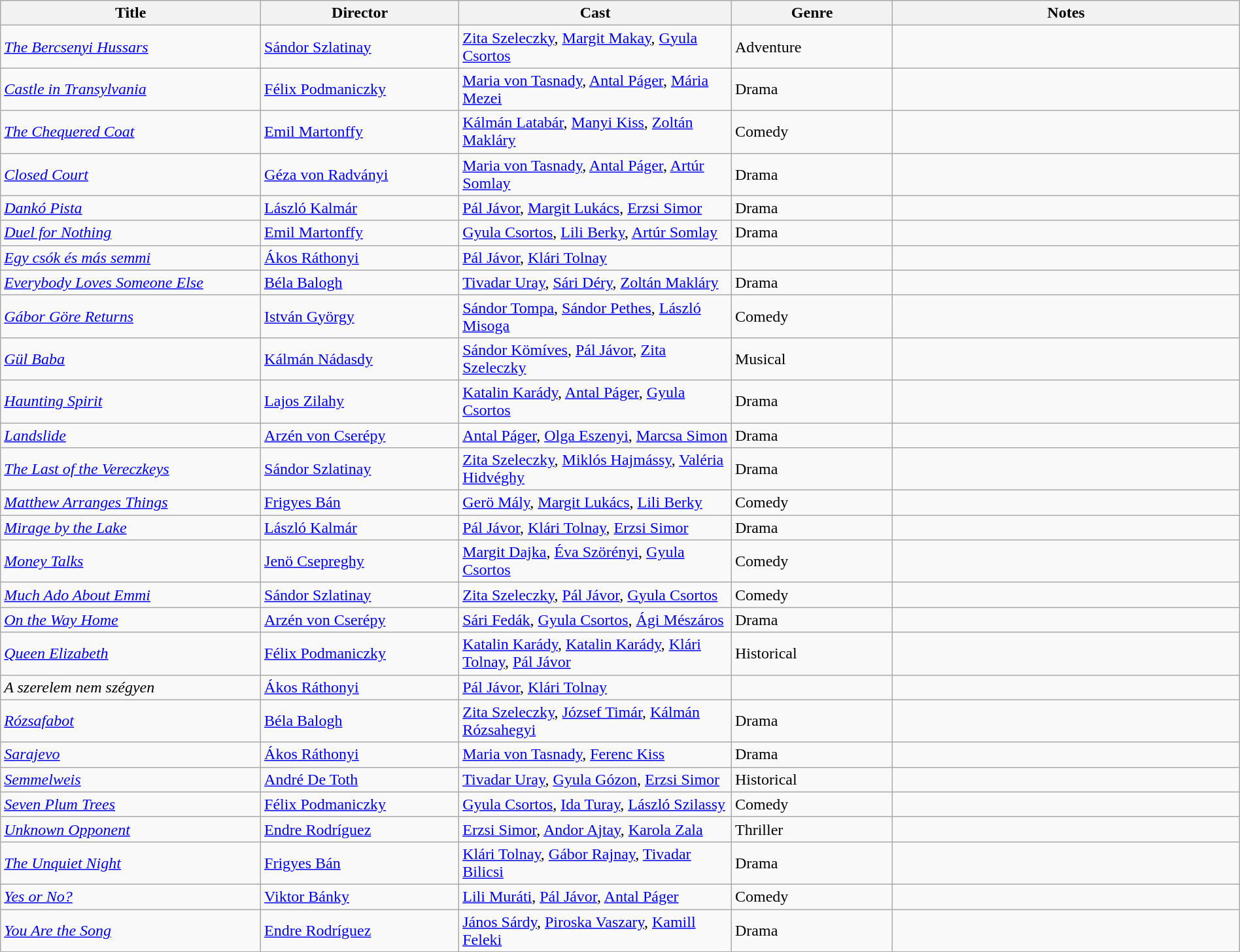<table class="wikitable" style="width:100%;">
<tr>
<th style="width:21%;">Title</th>
<th style="width:16%;">Director</th>
<th style="width:22%;">Cast</th>
<th style="width:13%;">Genre</th>
<th style="width:28%;">Notes</th>
</tr>
<tr>
<td><em><a href='#'>The Bercsenyi Hussars</a></em></td>
<td><a href='#'>Sándor Szlatinay</a></td>
<td><a href='#'>Zita Szeleczky</a>, <a href='#'>Margit Makay</a>, <a href='#'>Gyula Csortos</a></td>
<td>Adventure</td>
<td></td>
</tr>
<tr>
<td><em><a href='#'>Castle in Transylvania</a></em></td>
<td><a href='#'>Félix Podmaniczky</a></td>
<td><a href='#'>Maria von Tasnady</a>, <a href='#'>Antal Páger</a>, <a href='#'>Mária Mezei</a></td>
<td>Drama</td>
<td></td>
</tr>
<tr>
<td><em><a href='#'>The Chequered Coat</a></em></td>
<td><a href='#'>Emil Martonffy</a></td>
<td><a href='#'>Kálmán Latabár</a>, <a href='#'>Manyi Kiss</a>, <a href='#'>Zoltán Makláry</a></td>
<td>Comedy</td>
<td></td>
</tr>
<tr>
<td><em><a href='#'>Closed Court</a></em></td>
<td><a href='#'>Géza von Radványi</a></td>
<td><a href='#'>Maria von Tasnady</a>, <a href='#'>Antal Páger</a>, <a href='#'>Artúr Somlay</a></td>
<td>Drama</td>
<td></td>
</tr>
<tr>
<td><em><a href='#'>Dankó Pista</a></em></td>
<td><a href='#'>László Kalmár</a></td>
<td><a href='#'>Pál Jávor</a>, <a href='#'>Margit Lukács</a>, <a href='#'>Erzsi Simor</a></td>
<td>Drama</td>
<td></td>
</tr>
<tr>
<td><em><a href='#'>Duel for Nothing</a></em></td>
<td><a href='#'>Emil Martonffy</a></td>
<td><a href='#'>Gyula Csortos</a>, <a href='#'>Lili Berky</a>, <a href='#'>Artúr Somlay</a></td>
<td>Drama</td>
<td></td>
</tr>
<tr>
<td><em><a href='#'>Egy csók és más semmi</a></em></td>
<td><a href='#'>Ákos Ráthonyi</a></td>
<td><a href='#'>Pál Jávor</a>, <a href='#'>Klári Tolnay</a></td>
<td></td>
<td></td>
</tr>
<tr>
<td><em><a href='#'>Everybody Loves Someone Else</a></em></td>
<td><a href='#'>Béla Balogh</a></td>
<td><a href='#'>Tivadar Uray</a>, <a href='#'>Sári Déry</a>, <a href='#'>Zoltán Makláry</a></td>
<td>Drama</td>
<td></td>
</tr>
<tr>
<td><em><a href='#'>Gábor Göre Returns</a></em></td>
<td><a href='#'>István György</a></td>
<td><a href='#'>Sándor Tompa</a>, <a href='#'>Sándor Pethes</a>, <a href='#'>László Misoga</a></td>
<td>Comedy</td>
<td></td>
</tr>
<tr>
<td><em><a href='#'>Gül Baba</a></em></td>
<td><a href='#'>Kálmán Nádasdy</a></td>
<td><a href='#'>Sándor Kömíves</a>, <a href='#'>Pál Jávor</a>, <a href='#'>Zita Szeleczky</a></td>
<td>Musical</td>
<td></td>
</tr>
<tr>
<td><em><a href='#'>Haunting Spirit</a></em></td>
<td><a href='#'>Lajos Zilahy</a></td>
<td><a href='#'>Katalin Karády</a>, <a href='#'>Antal Páger</a>, <a href='#'>Gyula Csortos</a></td>
<td>Drama</td>
<td></td>
</tr>
<tr>
<td><em><a href='#'>Landslide</a></em></td>
<td><a href='#'>Arzén von Cserépy</a></td>
<td><a href='#'>Antal Páger</a>, <a href='#'>Olga Eszenyi</a>, <a href='#'>Marcsa Simon</a></td>
<td>Drama</td>
<td></td>
</tr>
<tr>
<td><em><a href='#'>The Last of the Vereczkeys</a></em></td>
<td><a href='#'>Sándor Szlatinay</a></td>
<td><a href='#'>Zita Szeleczky</a>, <a href='#'>Miklós Hajmássy</a>, <a href='#'>Valéria Hidvéghy</a></td>
<td>Drama</td>
<td></td>
</tr>
<tr>
<td><em><a href='#'>Matthew Arranges Things</a></em></td>
<td><a href='#'>Frigyes Bán</a></td>
<td><a href='#'>Gerö Mály</a>, <a href='#'>Margit Lukács</a>, <a href='#'>Lili Berky</a></td>
<td>Comedy</td>
<td></td>
</tr>
<tr>
<td><em><a href='#'>Mirage by the Lake</a></em></td>
<td><a href='#'>László Kalmár</a></td>
<td><a href='#'>Pál Jávor</a>, <a href='#'>Klári Tolnay</a>, <a href='#'>Erzsi Simor</a></td>
<td>Drama</td>
<td></td>
</tr>
<tr>
<td><em><a href='#'>Money Talks</a></em></td>
<td><a href='#'>Jenö Csepreghy</a></td>
<td><a href='#'>Margit Dajka</a>, <a href='#'>Éva Szörényi</a>, <a href='#'>Gyula Csortos</a></td>
<td>Comedy</td>
<td></td>
</tr>
<tr>
<td><em><a href='#'>Much Ado About Emmi</a></em></td>
<td><a href='#'>Sándor Szlatinay</a></td>
<td><a href='#'>Zita Szeleczky</a>, <a href='#'>Pál Jávor</a>, <a href='#'>Gyula Csortos</a></td>
<td>Comedy</td>
<td></td>
</tr>
<tr>
<td><em><a href='#'>On the Way Home</a></em></td>
<td><a href='#'>Arzén von Cserépy</a></td>
<td><a href='#'>Sári Fedák</a>, <a href='#'>Gyula Csortos</a>, <a href='#'>Ági Mészáros</a></td>
<td>Drama</td>
<td></td>
</tr>
<tr>
<td><em><a href='#'>Queen Elizabeth</a></em></td>
<td><a href='#'>Félix Podmaniczky</a></td>
<td><a href='#'>Katalin Karády</a>, <a href='#'>Katalin Karády</a>, <a href='#'>Klári Tolnay</a>, <a href='#'>Pál Jávor</a></td>
<td>Historical</td>
<td></td>
</tr>
<tr>
<td><em>A szerelem nem szégyen</em></td>
<td><a href='#'>Ákos Ráthonyi</a></td>
<td><a href='#'>Pál Jávor</a>, <a href='#'>Klári Tolnay</a></td>
<td></td>
<td></td>
</tr>
<tr>
<td><em><a href='#'>Rózsafabot</a></em></td>
<td><a href='#'>Béla Balogh</a></td>
<td><a href='#'>Zita Szeleczky</a>, <a href='#'>József Timár</a>, <a href='#'>Kálmán Rózsahegyi</a></td>
<td>Drama</td>
<td></td>
</tr>
<tr>
<td><em><a href='#'>Sarajevo</a></em></td>
<td><a href='#'>Ákos Ráthonyi</a></td>
<td><a href='#'>Maria von Tasnady</a>, <a href='#'>Ferenc Kiss</a></td>
<td>Drama</td>
<td></td>
</tr>
<tr>
<td><em><a href='#'>Semmelweis</a></em></td>
<td><a href='#'>André De Toth</a></td>
<td><a href='#'>Tivadar Uray</a>, <a href='#'>Gyula Gózon</a>, <a href='#'>Erzsi Simor</a></td>
<td>Historical</td>
<td></td>
</tr>
<tr>
<td><em><a href='#'>Seven Plum Trees</a></em></td>
<td><a href='#'>Félix Podmaniczky</a></td>
<td><a href='#'>Gyula Csortos</a>, <a href='#'>Ida Turay</a>, <a href='#'>László Szilassy</a></td>
<td>Comedy</td>
<td></td>
</tr>
<tr>
<td><em><a href='#'>Unknown Opponent</a></em></td>
<td><a href='#'>Endre Rodríguez</a></td>
<td><a href='#'>Erzsi Simor</a>, <a href='#'>Andor Ajtay</a>, <a href='#'>Karola Zala</a></td>
<td>Thriller</td>
<td></td>
</tr>
<tr>
<td><em><a href='#'>The Unquiet Night</a></em></td>
<td><a href='#'>Frigyes Bán</a></td>
<td><a href='#'>Klári Tolnay</a>, <a href='#'>Gábor Rajnay</a>, <a href='#'>Tivadar Bilicsi</a></td>
<td>Drama</td>
<td></td>
</tr>
<tr>
<td><em><a href='#'>Yes or No?</a></em></td>
<td><a href='#'>Viktor Bánky</a></td>
<td><a href='#'>Lili Muráti</a>, <a href='#'>Pál Jávor</a>, <a href='#'>Antal Páger</a></td>
<td>Comedy</td>
<td></td>
</tr>
<tr>
<td><em><a href='#'>You Are the Song</a></em></td>
<td><a href='#'>Endre Rodríguez</a></td>
<td><a href='#'>János Sárdy</a>, <a href='#'>Piroska Vaszary</a>, <a href='#'>Kamill Feleki</a></td>
<td>Drama</td>
<td></td>
</tr>
<tr>
</tr>
</table>
